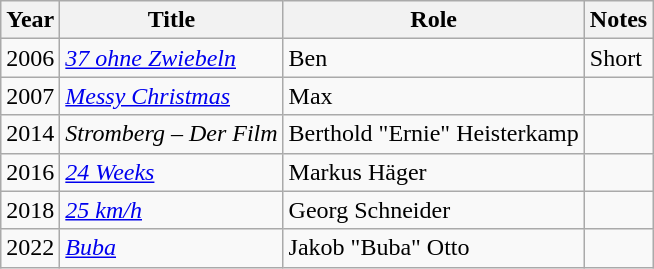<table class="wikitable sortable">
<tr>
<th>Year</th>
<th>Title</th>
<th>Role</th>
<th class="unsortable">Notes</th>
</tr>
<tr>
<td>2006</td>
<td><em><a href='#'>37 ohne Zwiebeln</a></em></td>
<td>Ben</td>
<td>Short</td>
</tr>
<tr>
<td>2007</td>
<td><em><a href='#'>Messy Christmas</a></em></td>
<td>Max</td>
<td></td>
</tr>
<tr>
<td>2014</td>
<td><em>Stromberg – Der Film</em></td>
<td>Berthold "Ernie" Heisterkamp</td>
<td></td>
</tr>
<tr>
<td>2016</td>
<td><em><a href='#'>24 Weeks</a></em></td>
<td>Markus Häger</td>
<td></td>
</tr>
<tr>
<td>2018</td>
<td><em><a href='#'>25 km/h</a></em></td>
<td>Georg Schneider</td>
<td></td>
</tr>
<tr>
<td>2022</td>
<td><em><a href='#'>Buba</a></em></td>
<td>Jakob "Buba" Otto</td>
<td></td>
</tr>
</table>
